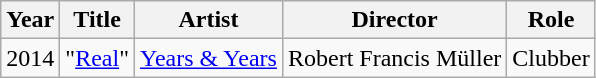<table class="wikitable unsortable">
<tr>
<th>Year</th>
<th>Title</th>
<th>Artist</th>
<th>Director</th>
<th>Role</th>
</tr>
<tr>
<td>2014</td>
<td>"<a href='#'>Real</a>"</td>
<td><a href='#'>Years & Years</a></td>
<td>Robert Francis Müller</td>
<td>Clubber</td>
</tr>
</table>
